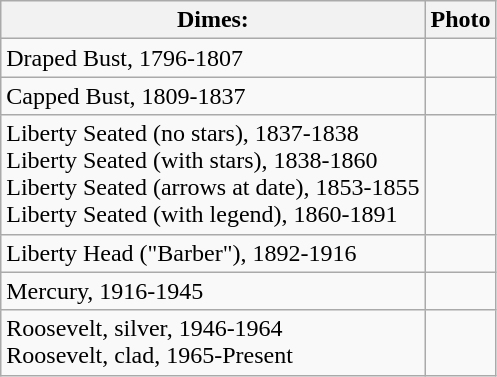<table border="1" class=wikitable>
<tr>
<th>Dimes:</th>
<th>Photo</th>
</tr>
<tr>
<td>Draped Bust, 1796-1807</td>
<td></td>
</tr>
<tr>
<td>Capped Bust, 1809-1837</td>
<td></td>
</tr>
<tr>
<td>Liberty Seated (no stars), 1837-1838<br>Liberty Seated (with stars), 1838-1860<br>Liberty Seated (arrows at date), 1853-1855<br>Liberty Seated (with legend), 1860-1891</td>
<td></td>
</tr>
<tr>
<td>Liberty Head ("Barber"), 1892-1916</td>
<td></td>
</tr>
<tr>
<td>Mercury, 1916-1945</td>
<td></td>
</tr>
<tr>
<td>Roosevelt, silver, 1946-1964<br>Roosevelt, clad, 1965-Present</td>
<td></td>
</tr>
</table>
